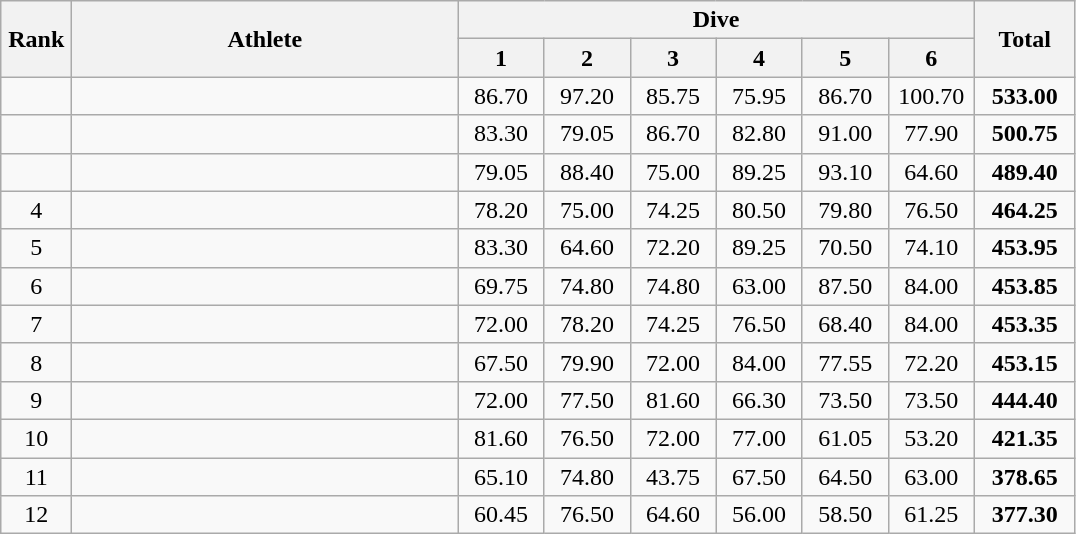<table class="wikitable" style="text-align:center">
<tr>
<th rowspan="2" width="40">Rank</th>
<th rowspan="2" width="250">Athlete</th>
<th colspan="6">Dive</th>
<th rowspan="2" width="60">Total</th>
</tr>
<tr>
<th width="50">1</th>
<th width="50">2</th>
<th width="50">3</th>
<th width="50">4</th>
<th width="50">5</th>
<th width="50">6</th>
</tr>
<tr>
<td></td>
<td align="left"></td>
<td>86.70</td>
<td>97.20</td>
<td>85.75</td>
<td>75.95</td>
<td>86.70</td>
<td>100.70</td>
<td><strong>533.00</strong></td>
</tr>
<tr>
<td></td>
<td align="left"></td>
<td>83.30</td>
<td>79.05</td>
<td>86.70</td>
<td>82.80</td>
<td>91.00</td>
<td>77.90</td>
<td><strong>500.75</strong></td>
</tr>
<tr>
<td></td>
<td align="left"></td>
<td>79.05</td>
<td>88.40</td>
<td>75.00</td>
<td>89.25</td>
<td>93.10</td>
<td>64.60</td>
<td><strong>489.40</strong></td>
</tr>
<tr>
<td>4</td>
<td align="left"></td>
<td>78.20</td>
<td>75.00</td>
<td>74.25</td>
<td>80.50</td>
<td>79.80</td>
<td>76.50</td>
<td><strong>464.25</strong></td>
</tr>
<tr>
<td>5</td>
<td align="left"></td>
<td>83.30</td>
<td>64.60</td>
<td>72.20</td>
<td>89.25</td>
<td>70.50</td>
<td>74.10</td>
<td><strong>453.95</strong></td>
</tr>
<tr>
<td>6</td>
<td align="left"></td>
<td>69.75</td>
<td>74.80</td>
<td>74.80</td>
<td>63.00</td>
<td>87.50</td>
<td>84.00</td>
<td><strong>453.85</strong></td>
</tr>
<tr>
<td>7</td>
<td align="left"></td>
<td>72.00</td>
<td>78.20</td>
<td>74.25</td>
<td>76.50</td>
<td>68.40</td>
<td>84.00</td>
<td><strong>453.35</strong></td>
</tr>
<tr>
<td>8</td>
<td align="left"></td>
<td>67.50</td>
<td>79.90</td>
<td>72.00</td>
<td>84.00</td>
<td>77.55</td>
<td>72.20</td>
<td><strong>453.15</strong></td>
</tr>
<tr>
<td>9</td>
<td align="left"></td>
<td>72.00</td>
<td>77.50</td>
<td>81.60</td>
<td>66.30</td>
<td>73.50</td>
<td>73.50</td>
<td><strong>444.40</strong></td>
</tr>
<tr>
<td>10</td>
<td align="left"></td>
<td>81.60</td>
<td>76.50</td>
<td>72.00</td>
<td>77.00</td>
<td>61.05</td>
<td>53.20</td>
<td><strong>421.35</strong></td>
</tr>
<tr>
<td>11</td>
<td align="left"></td>
<td>65.10</td>
<td>74.80</td>
<td>43.75</td>
<td>67.50</td>
<td>64.50</td>
<td>63.00</td>
<td><strong>378.65</strong></td>
</tr>
<tr>
<td>12</td>
<td align="left"></td>
<td>60.45</td>
<td>76.50</td>
<td>64.60</td>
<td>56.00</td>
<td>58.50</td>
<td>61.25</td>
<td><strong>377.30</strong></td>
</tr>
</table>
